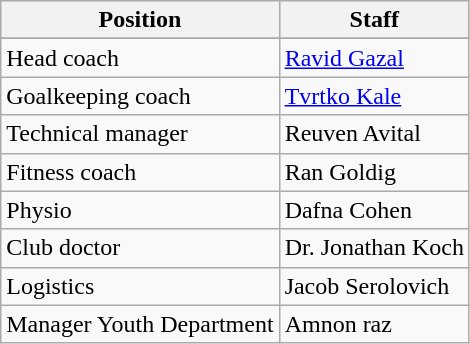<table class="wikitable">
<tr>
<th scope="col">Position</th>
<th scope="col">Staff</th>
</tr>
<tr>
</tr>
<tr>
</tr>
<tr>
</tr>
<tr>
<td>Head coach</td>
<td> <a href='#'>Ravid Gazal</a></td>
</tr>
<tr>
<td>Goalkeeping coach</td>
<td> <a href='#'>Tvrtko Kale</a></td>
</tr>
<tr>
<td>Technical manager</td>
<td> Reuven Avital</td>
</tr>
<tr>
<td>Fitness coach</td>
<td> Ran Goldig</td>
</tr>
<tr>
<td>Physio</td>
<td> Dafna Cohen</td>
</tr>
<tr>
<td>Club doctor</td>
<td> Dr. Jonathan Koch</td>
</tr>
<tr>
<td>Logistics</td>
<td> Jacob Serolovich</td>
</tr>
<tr>
<td>Manager Youth Department</td>
<td> Amnon raz</td>
</tr>
</table>
